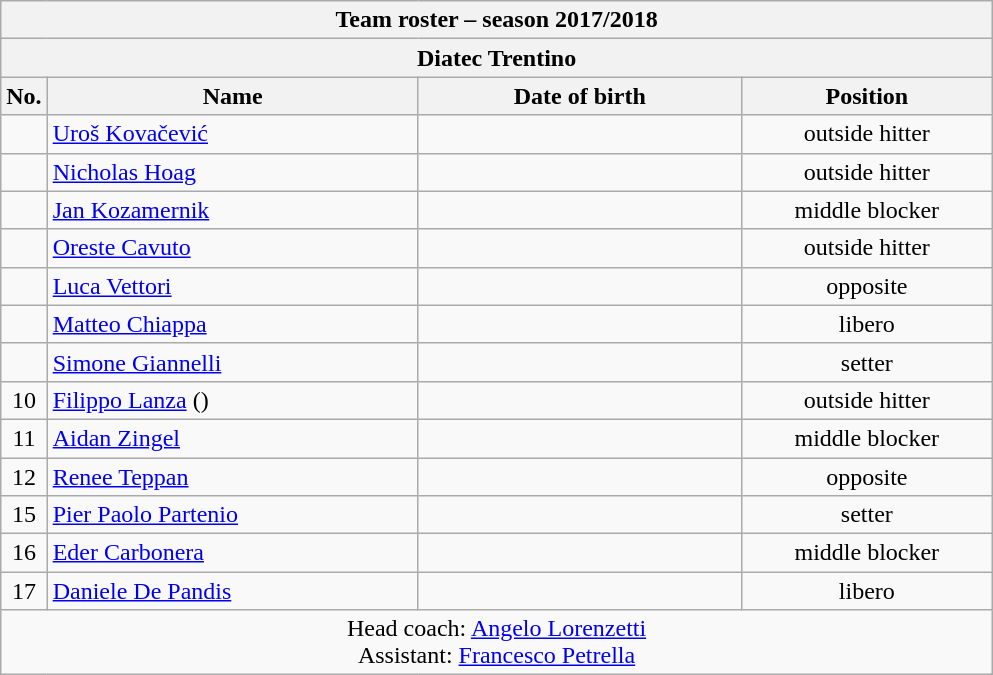<table class="wikitable collapsible collapsed sortable" style="font-size:100%; text-align:center;">
<tr>
<th colspan=6>Team roster – season 2017/2018</th>
</tr>
<tr>
<th colspan=6>Diatec Trentino</th>
</tr>
<tr>
<th>No.</th>
<th style="width:15em">Name</th>
<th style="width:13em">Date of birth</th>
<th style="width:10em">Position</th>
</tr>
<tr>
<td></td>
<td align=left> <a href='#'>Uroš Kovačević</a></td>
<td align=right></td>
<td>outside hitter</td>
</tr>
<tr>
<td></td>
<td align=left> <a href='#'>Nicholas Hoag</a></td>
<td align=right></td>
<td>outside hitter</td>
</tr>
<tr>
<td></td>
<td align=left> <a href='#'>Jan Kozamernik</a></td>
<td align=right></td>
<td>middle blocker</td>
</tr>
<tr>
<td></td>
<td align=left> <a href='#'>Oreste Cavuto</a></td>
<td align=right></td>
<td>outside hitter</td>
</tr>
<tr>
<td></td>
<td align=left> <a href='#'>Luca Vettori</a></td>
<td align=right></td>
<td>opposite</td>
</tr>
<tr>
<td></td>
<td align=left> <a href='#'>Matteo Chiappa</a></td>
<td align=right></td>
<td>libero</td>
</tr>
<tr>
<td></td>
<td align=left> <a href='#'>Simone Giannelli</a></td>
<td align=right></td>
<td>setter</td>
</tr>
<tr>
<td>10</td>
<td align=left> <a href='#'>Filippo Lanza</a> ()</td>
<td align=right></td>
<td>outside hitter</td>
</tr>
<tr>
<td>11</td>
<td align=left> <a href='#'>Aidan Zingel</a></td>
<td align=right></td>
<td>middle blocker</td>
</tr>
<tr>
<td>12</td>
<td align=left> <a href='#'>Renee Teppan</a></td>
<td align=right></td>
<td>opposite</td>
</tr>
<tr>
<td>15</td>
<td align=left> <a href='#'>Pier Paolo Partenio</a></td>
<td align=right></td>
<td>setter</td>
</tr>
<tr>
<td>16</td>
<td align=left> <a href='#'>Eder Carbonera</a></td>
<td align=right></td>
<td>middle blocker</td>
</tr>
<tr>
<td>17</td>
<td align=left> <a href='#'>Daniele De Pandis</a></td>
<td align=right></td>
<td>libero</td>
</tr>
<tr>
<td colspan=4>Head coach: <a href='#'>Angelo Lorenzetti</a><br>Assistant: <a href='#'>Francesco Petrella</a></td>
</tr>
</table>
